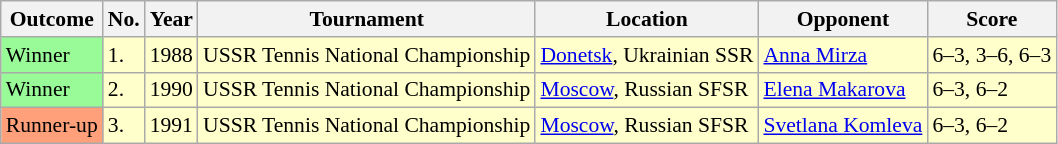<table class="wikitable" style="font-size:90%">
<tr>
<th>Outcome</th>
<th>No.</th>
<th>Year</th>
<th>Tournament</th>
<th>Location</th>
<th>Opponent</th>
<th>Score</th>
</tr>
<tr bgcolor=#FFFFCC>
<td bgcolor=98FB98>Winner</td>
<td>1.</td>
<td>1988</td>
<td>USSR Tennis National Championship</td>
<td><a href='#'>Donetsk</a>, Ukrainian SSR</td>
<td> <a href='#'>Anna Mirza</a></td>
<td>6–3, 3–6, 6–3</td>
</tr>
<tr bgcolor=#FFFFCC>
<td bgcolor=98FB98>Winner</td>
<td>2.</td>
<td>1990</td>
<td>USSR Tennis National Championship</td>
<td><a href='#'>Moscow</a>, Russian SFSR</td>
<td> <a href='#'>Elena Makarova</a></td>
<td>6–3, 6–2</td>
</tr>
<tr bgcolor=#FFFFCC>
<td bgcolor="FFA07A">Runner-up</td>
<td>3.</td>
<td>1991</td>
<td>USSR Tennis National Championship</td>
<td><a href='#'>Moscow</a>, Russian SFSR</td>
<td> <a href='#'>Svetlana Komleva</a></td>
<td>6–3, 6–2</td>
</tr>
</table>
